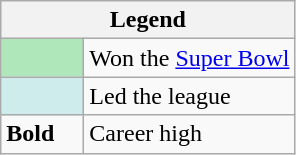<table class="wikitable">
<tr>
<th colspan="2">Legend</th>
</tr>
<tr>
<td style="background:#afe6ba; width:3em;"></td>
<td>Won the <a href='#'>Super Bowl</a></td>
</tr>
<tr>
<td style="background:#cfecec; width:3em;"></td>
<td>Led the league</td>
</tr>
<tr>
<td><strong>Bold</strong></td>
<td>Career high</td>
</tr>
</table>
